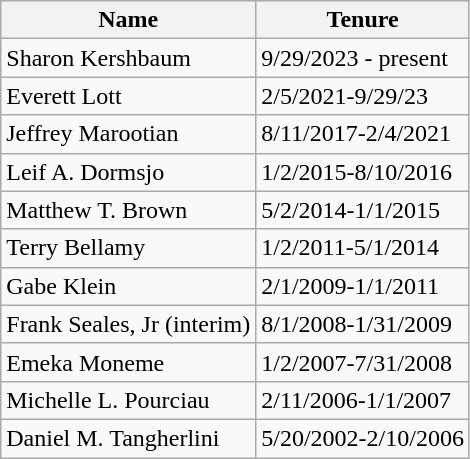<table class="wikitable">
<tr>
<th>Name</th>
<th>Tenure</th>
</tr>
<tr>
<td>Sharon Kershbaum</td>
<td>9/29/2023 - present</td>
</tr>
<tr>
<td>Everett Lott</td>
<td>2/5/2021-9/29/23</td>
</tr>
<tr>
<td>Jeffrey Marootian</td>
<td>8/11/2017-2/4/2021</td>
</tr>
<tr>
<td>Leif A. Dormsjo</td>
<td>1/2/2015-8/10/2016</td>
</tr>
<tr>
<td>Matthew T. Brown</td>
<td>5/2/2014-1/1/2015</td>
</tr>
<tr>
<td>Terry Bellamy</td>
<td>1/2/2011-5/1/2014</td>
</tr>
<tr>
<td>Gabe Klein</td>
<td>2/1/2009-1/1/2011</td>
</tr>
<tr>
<td>Frank Seales, Jr (interim)</td>
<td>8/1/2008-1/31/2009</td>
</tr>
<tr>
<td>Emeka Moneme</td>
<td>1/2/2007-7/31/2008</td>
</tr>
<tr>
<td>Michelle L. Pourciau</td>
<td>2/11/2006-1/1/2007</td>
</tr>
<tr>
<td>Daniel M. Tangherlini</td>
<td>5/20/2002-2/10/2006</td>
</tr>
</table>
